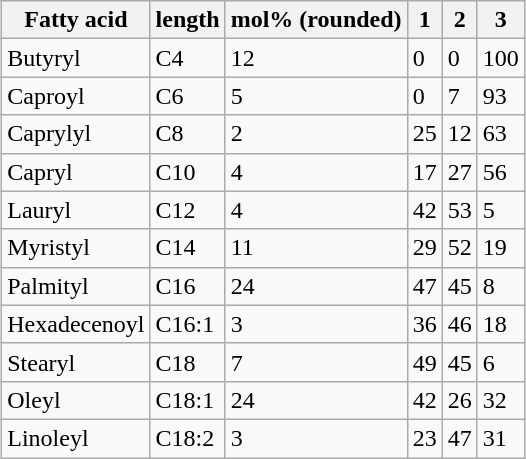<table class="sortable wikitable" style="margin:auto">
<tr>
<th>Fatty acid</th>
<th>length</th>
<th>mol% (rounded)</th>
<th>1</th>
<th>2</th>
<th>3</th>
</tr>
<tr>
<td>Butyryl</td>
<td>C4</td>
<td>12</td>
<td>0</td>
<td>0</td>
<td>100</td>
</tr>
<tr>
<td>Caproyl</td>
<td>C6</td>
<td>5</td>
<td>0</td>
<td>7</td>
<td>93</td>
</tr>
<tr>
<td>Caprylyl</td>
<td>C8</td>
<td>2</td>
<td>25</td>
<td>12</td>
<td>63</td>
</tr>
<tr>
<td>Capryl</td>
<td>C10</td>
<td>4</td>
<td>17</td>
<td>27</td>
<td>56</td>
</tr>
<tr>
<td>Lauryl</td>
<td>C12</td>
<td>4</td>
<td>42</td>
<td>53</td>
<td>5</td>
</tr>
<tr>
<td>Myristyl</td>
<td>C14</td>
<td>11</td>
<td>29</td>
<td>52</td>
<td>19</td>
</tr>
<tr>
<td>Palmityl</td>
<td>C16</td>
<td>24</td>
<td>47</td>
<td>45</td>
<td>8</td>
</tr>
<tr>
<td>Hexadecenoyl</td>
<td>C16:1</td>
<td>3</td>
<td>36</td>
<td>46</td>
<td>18</td>
</tr>
<tr>
<td>Stearyl</td>
<td>C18</td>
<td>7</td>
<td>49</td>
<td>45</td>
<td>6</td>
</tr>
<tr>
<td>Oleyl</td>
<td>C18:1</td>
<td>24</td>
<td>42</td>
<td>26</td>
<td>32</td>
</tr>
<tr>
<td>Linoleyl</td>
<td>C18:2</td>
<td>3</td>
<td>23</td>
<td>47</td>
<td>31</td>
</tr>
</table>
